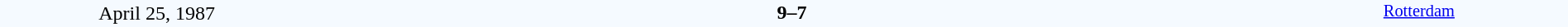<table style="width: 100%; background:#F5FAFF;" cellspacing="0">
<tr>
<td align=center rowspan=3 width=20%>April 25, 1987<br></td>
</tr>
<tr>
<td width=24% align=right></td>
<td align=center width=13%><strong>9–7</strong></td>
<td width=24%></td>
<td style=font-size:85% rowspan=3 valign=top align=center><a href='#'>Rotterdam</a></td>
</tr>
<tr style=font-size:85%>
<td align=right></td>
<td align=center></td>
<td></td>
</tr>
</table>
